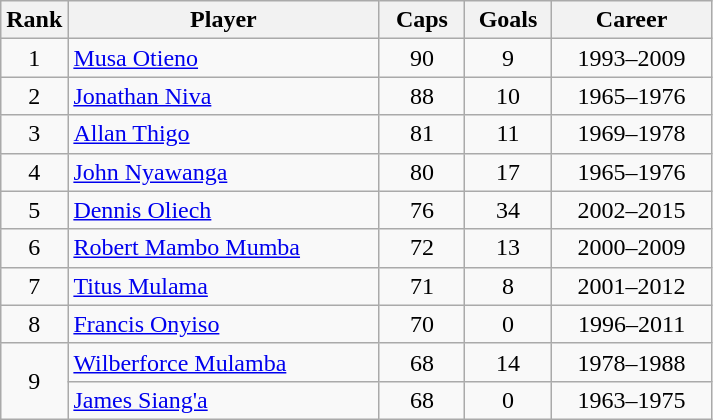<table class="wikitable sortable" style="text-align:center;">
<tr>
<th width=30px>Rank</th>
<th style="width:200px;">Player</th>
<th width=50px>Caps</th>
<th width=50px>Goals</th>
<th style="width:100px;">Career</th>
</tr>
<tr>
<td>1</td>
<td align=left><a href='#'>Musa Otieno</a></td>
<td>90</td>
<td>9</td>
<td>1993–2009</td>
</tr>
<tr>
<td>2</td>
<td align=left><a href='#'>Jonathan Niva</a></td>
<td>88</td>
<td>10</td>
<td>1965–1976</td>
</tr>
<tr>
<td>3</td>
<td align=left><a href='#'>Allan Thigo</a></td>
<td>81</td>
<td>11</td>
<td>1969–1978</td>
</tr>
<tr>
<td>4</td>
<td align=left><a href='#'>John Nyawanga</a></td>
<td>80</td>
<td>17</td>
<td>1965–1976</td>
</tr>
<tr>
<td>5</td>
<td align=left><a href='#'>Dennis Oliech</a></td>
<td>76</td>
<td>34</td>
<td>2002–2015</td>
</tr>
<tr>
<td>6</td>
<td align=left><a href='#'>Robert Mambo Mumba</a></td>
<td>72</td>
<td>13</td>
<td>2000–2009</td>
</tr>
<tr>
<td>7</td>
<td align=left><a href='#'>Titus Mulama</a></td>
<td>71</td>
<td>8</td>
<td>2001–2012</td>
</tr>
<tr>
<td>8</td>
<td align=left><a href='#'>Francis Onyiso</a></td>
<td>70</td>
<td>0</td>
<td>1996–2011</td>
</tr>
<tr>
<td rowspan=2>9</td>
<td align=left><a href='#'>Wilberforce Mulamba</a></td>
<td>68</td>
<td>14</td>
<td>1978–1988</td>
</tr>
<tr>
<td align=left><a href='#'>James Siang'a</a></td>
<td>68</td>
<td>0</td>
<td>1963–1975</td>
</tr>
</table>
